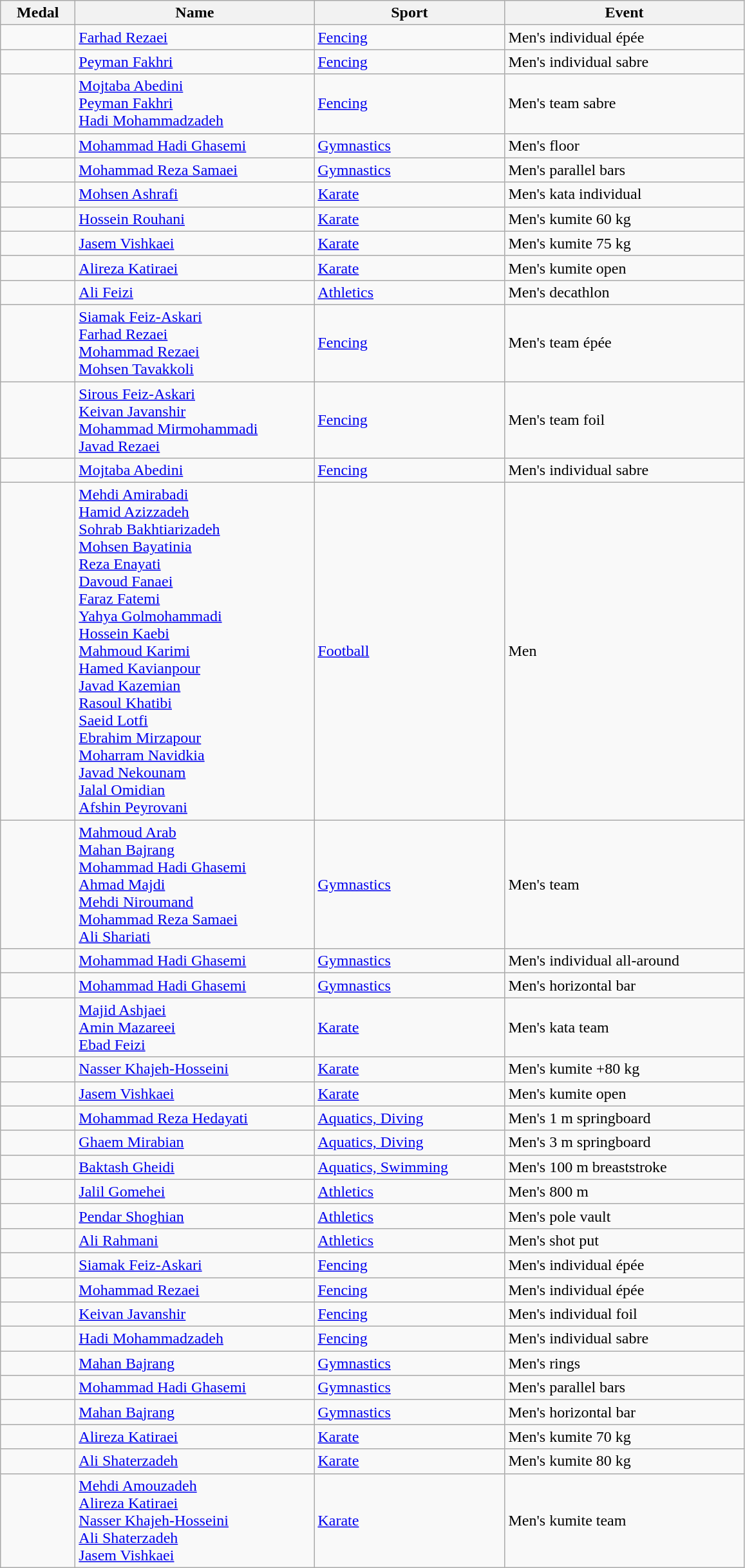<table class="wikitable sortable" style="text-align:left;">
<tr>
<th width="70">Medal</th>
<th width="240">Name</th>
<th width="190">Sport</th>
<th width="240">Event</th>
</tr>
<tr>
<td></td>
<td><a href='#'>Farhad Rezaei</a></td>
<td><a href='#'>Fencing</a></td>
<td>Men's individual épée</td>
</tr>
<tr>
<td></td>
<td><a href='#'>Peyman Fakhri</a></td>
<td><a href='#'>Fencing</a></td>
<td>Men's individual sabre</td>
</tr>
<tr>
<td></td>
<td><a href='#'>Mojtaba Abedini</a><br><a href='#'>Peyman Fakhri</a><br><a href='#'>Hadi Mohammadzadeh</a></td>
<td><a href='#'>Fencing</a></td>
<td>Men's team sabre</td>
</tr>
<tr>
<td></td>
<td><a href='#'>Mohammad Hadi Ghasemi</a></td>
<td><a href='#'>Gymnastics</a></td>
<td>Men's floor</td>
</tr>
<tr>
<td></td>
<td><a href='#'>Mohammad Reza Samaei</a></td>
<td><a href='#'>Gymnastics</a></td>
<td>Men's parallel bars</td>
</tr>
<tr>
<td></td>
<td><a href='#'>Mohsen Ashrafi</a></td>
<td><a href='#'>Karate</a></td>
<td>Men's kata individual</td>
</tr>
<tr>
<td></td>
<td><a href='#'>Hossein Rouhani</a></td>
<td><a href='#'>Karate</a></td>
<td>Men's kumite 60 kg</td>
</tr>
<tr>
<td></td>
<td><a href='#'>Jasem Vishkaei</a></td>
<td><a href='#'>Karate</a></td>
<td>Men's kumite 75 kg</td>
</tr>
<tr>
<td></td>
<td><a href='#'>Alireza Katiraei</a></td>
<td><a href='#'>Karate</a></td>
<td>Men's kumite open</td>
</tr>
<tr>
<td></td>
<td><a href='#'>Ali Feizi</a></td>
<td><a href='#'>Athletics</a></td>
<td>Men's decathlon</td>
</tr>
<tr>
<td></td>
<td><a href='#'>Siamak Feiz-Askari</a><br><a href='#'>Farhad Rezaei</a><br><a href='#'>Mohammad Rezaei</a><br><a href='#'>Mohsen Tavakkoli</a></td>
<td><a href='#'>Fencing</a></td>
<td>Men's team épée</td>
</tr>
<tr>
<td></td>
<td><a href='#'>Sirous Feiz-Askari</a><br><a href='#'>Keivan Javanshir</a><br><a href='#'>Mohammad Mirmohammadi</a><br><a href='#'>Javad Rezaei</a></td>
<td><a href='#'>Fencing</a></td>
<td>Men's team foil</td>
</tr>
<tr>
<td></td>
<td><a href='#'>Mojtaba Abedini</a></td>
<td><a href='#'>Fencing</a></td>
<td>Men's individual sabre</td>
</tr>
<tr>
<td></td>
<td><a href='#'>Mehdi Amirabadi</a><br><a href='#'>Hamid Azizzadeh</a><br><a href='#'>Sohrab Bakhtiarizadeh</a><br><a href='#'>Mohsen Bayatinia</a><br><a href='#'>Reza Enayati</a><br><a href='#'>Davoud Fanaei</a><br><a href='#'>Faraz Fatemi</a><br><a href='#'>Yahya Golmohammadi</a><br><a href='#'>Hossein Kaebi</a><br><a href='#'>Mahmoud Karimi</a><br><a href='#'>Hamed Kavianpour</a><br><a href='#'>Javad Kazemian</a><br><a href='#'>Rasoul Khatibi</a><br><a href='#'>Saeid Lotfi</a><br><a href='#'>Ebrahim Mirzapour</a><br><a href='#'>Moharram Navidkia</a><br><a href='#'>Javad Nekounam</a><br><a href='#'>Jalal Omidian</a><br><a href='#'>Afshin Peyrovani</a></td>
<td><a href='#'>Football</a></td>
<td>Men</td>
</tr>
<tr>
<td></td>
<td><a href='#'>Mahmoud Arab</a><br><a href='#'>Mahan Bajrang</a><br><a href='#'>Mohammad Hadi Ghasemi</a><br><a href='#'>Ahmad Majdi</a><br><a href='#'>Mehdi Niroumand</a><br><a href='#'>Mohammad Reza Samaei</a><br><a href='#'>Ali Shariati</a></td>
<td><a href='#'>Gymnastics</a></td>
<td>Men's team</td>
</tr>
<tr>
<td></td>
<td><a href='#'>Mohammad Hadi Ghasemi</a></td>
<td><a href='#'>Gymnastics</a></td>
<td>Men's individual all-around</td>
</tr>
<tr>
<td></td>
<td><a href='#'>Mohammad Hadi Ghasemi</a></td>
<td><a href='#'>Gymnastics</a></td>
<td>Men's horizontal bar</td>
</tr>
<tr>
<td></td>
<td><a href='#'>Majid Ashjaei</a><br><a href='#'>Amin Mazareei</a><br><a href='#'>Ebad Feizi</a></td>
<td><a href='#'>Karate</a></td>
<td>Men's kata team</td>
</tr>
<tr>
<td></td>
<td><a href='#'>Nasser Khajeh-Hosseini</a></td>
<td><a href='#'>Karate</a></td>
<td>Men's kumite +80 kg</td>
</tr>
<tr>
<td></td>
<td><a href='#'>Jasem Vishkaei</a></td>
<td><a href='#'>Karate</a></td>
<td>Men's kumite open</td>
</tr>
<tr>
<td></td>
<td><a href='#'>Mohammad Reza Hedayati</a></td>
<td><a href='#'>Aquatics, Diving</a></td>
<td>Men's 1 m springboard</td>
</tr>
<tr>
<td></td>
<td><a href='#'>Ghaem Mirabian</a></td>
<td><a href='#'>Aquatics, Diving</a></td>
<td>Men's 3 m springboard</td>
</tr>
<tr>
<td></td>
<td><a href='#'>Baktash Gheidi</a></td>
<td><a href='#'>Aquatics, Swimming</a></td>
<td>Men's 100 m breaststroke</td>
</tr>
<tr>
<td></td>
<td><a href='#'>Jalil Gomehei</a></td>
<td><a href='#'>Athletics</a></td>
<td>Men's 800 m</td>
</tr>
<tr>
<td></td>
<td><a href='#'>Pendar Shoghian</a></td>
<td><a href='#'>Athletics</a></td>
<td>Men's pole vault</td>
</tr>
<tr>
<td></td>
<td><a href='#'>Ali Rahmani</a></td>
<td><a href='#'>Athletics</a></td>
<td>Men's shot put</td>
</tr>
<tr>
<td></td>
<td><a href='#'>Siamak Feiz-Askari</a></td>
<td><a href='#'>Fencing</a></td>
<td>Men's individual épée</td>
</tr>
<tr>
<td></td>
<td><a href='#'>Mohammad Rezaei</a></td>
<td><a href='#'>Fencing</a></td>
<td>Men's individual épée</td>
</tr>
<tr>
<td></td>
<td><a href='#'>Keivan Javanshir</a></td>
<td><a href='#'>Fencing</a></td>
<td>Men's individual foil</td>
</tr>
<tr>
<td></td>
<td><a href='#'>Hadi Mohammadzadeh</a></td>
<td><a href='#'>Fencing</a></td>
<td>Men's individual sabre</td>
</tr>
<tr>
<td></td>
<td><a href='#'>Mahan Bajrang</a></td>
<td><a href='#'>Gymnastics</a></td>
<td>Men's rings</td>
</tr>
<tr>
<td></td>
<td><a href='#'>Mohammad Hadi Ghasemi</a></td>
<td><a href='#'>Gymnastics</a></td>
<td>Men's parallel bars</td>
</tr>
<tr>
<td></td>
<td><a href='#'>Mahan Bajrang</a></td>
<td><a href='#'>Gymnastics</a></td>
<td>Men's horizontal bar</td>
</tr>
<tr>
<td></td>
<td><a href='#'>Alireza Katiraei</a></td>
<td><a href='#'>Karate</a></td>
<td>Men's kumite 70 kg</td>
</tr>
<tr>
<td></td>
<td><a href='#'>Ali Shaterzadeh</a></td>
<td><a href='#'>Karate</a></td>
<td>Men's kumite 80 kg</td>
</tr>
<tr>
<td></td>
<td><a href='#'>Mehdi Amouzadeh</a><br><a href='#'>Alireza Katiraei</a><br><a href='#'>Nasser Khajeh-Hosseini</a><br><a href='#'>Ali Shaterzadeh</a><br><a href='#'>Jasem Vishkaei</a></td>
<td><a href='#'>Karate</a></td>
<td>Men's kumite team</td>
</tr>
</table>
